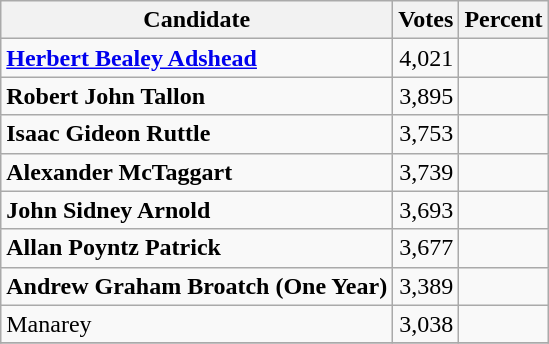<table class="wikitable">
<tr>
<th>Candidate</th>
<th>Votes</th>
<th>Percent</th>
</tr>
<tr>
<td style="font-weight:bold;"><a href='#'>Herbert Bealey Adshead</a></td>
<td style="text-align:right;">4,021</td>
<td style="text-align:right;"></td>
</tr>
<tr>
<td style="font-weight:bold;">Robert John Tallon</td>
<td style="text-align:right;">3,895</td>
<td style="text-align:right;"></td>
</tr>
<tr>
<td style="font-weight:bold;">Isaac Gideon Ruttle</td>
<td style="text-align:right;">3,753</td>
<td style="text-align:right;"></td>
</tr>
<tr>
<td style="font-weight:bold;">Alexander McTaggart</td>
<td style="text-align:right;">3,739</td>
<td style="text-align:right;"></td>
</tr>
<tr>
<td style="font-weight:bold;">John Sidney Arnold</td>
<td style="text-align:right;">3,693</td>
<td style="text-align:right;"></td>
</tr>
<tr>
<td style="font-weight:bold;">Allan Poyntz Patrick</td>
<td style="text-align:right;">3,677</td>
<td style="text-align:right;"></td>
</tr>
<tr>
<td style="font-weight:bold;">Andrew Graham Broatch (One Year)</td>
<td style="text-align:right;">3,389</td>
<td style="text-align:right;"></td>
</tr>
<tr>
<td>Manarey</td>
<td style="text-align:right;">3,038</td>
<td style="text-align:right;"></td>
</tr>
<tr>
</tr>
</table>
